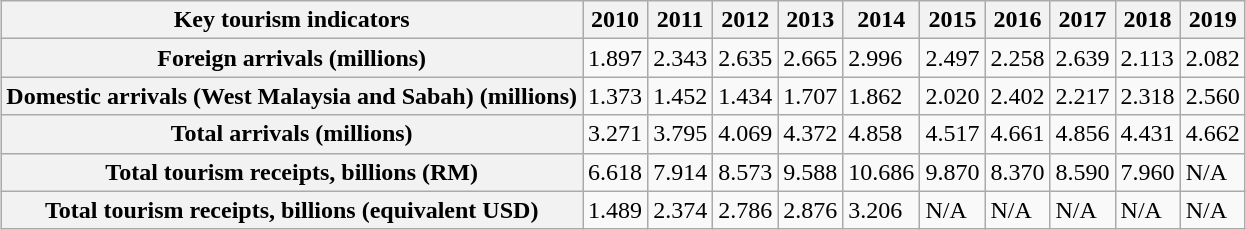<table class="wikitable" style="margin: 1em auto 1em auto;">
<tr>
<th>Key tourism indicators</th>
<th>2010</th>
<th>2011</th>
<th>2012</th>
<th>2013</th>
<th>2014</th>
<th>2015</th>
<th>2016</th>
<th>2017</th>
<th>2018</th>
<th>2019</th>
</tr>
<tr>
<th>Foreign arrivals (millions)</th>
<td>1.897</td>
<td>2.343</td>
<td>2.635</td>
<td>2.665</td>
<td>2.996</td>
<td>2.497</td>
<td>2.258</td>
<td>2.639</td>
<td>2.113</td>
<td>2.082</td>
</tr>
<tr>
<th>Domestic arrivals (West Malaysia and Sabah) (millions)</th>
<td>1.373</td>
<td>1.452</td>
<td>1.434</td>
<td>1.707</td>
<td>1.862</td>
<td>2.020</td>
<td>2.402</td>
<td>2.217</td>
<td>2.318</td>
<td>2.560</td>
</tr>
<tr>
<th>Total arrivals (millions)</th>
<td>3.271</td>
<td>3.795</td>
<td>4.069</td>
<td>4.372</td>
<td>4.858</td>
<td>4.517</td>
<td>4.661</td>
<td>4.856</td>
<td>4.431</td>
<td>4.662</td>
</tr>
<tr>
<th>Total tourism receipts, billions (RM)</th>
<td>6.618</td>
<td>7.914</td>
<td>8.573</td>
<td>9.588</td>
<td>10.686</td>
<td>9.870</td>
<td>8.370</td>
<td>8.590</td>
<td>7.960</td>
<td>N/A</td>
</tr>
<tr>
<th>Total tourism receipts, billions (equivalent USD)</th>
<td>1.489</td>
<td>2.374</td>
<td>2.786</td>
<td>2.876</td>
<td>3.206</td>
<td>N/A</td>
<td>N/A</td>
<td>N/A</td>
<td>N/A</td>
<td>N/A</td>
</tr>
</table>
